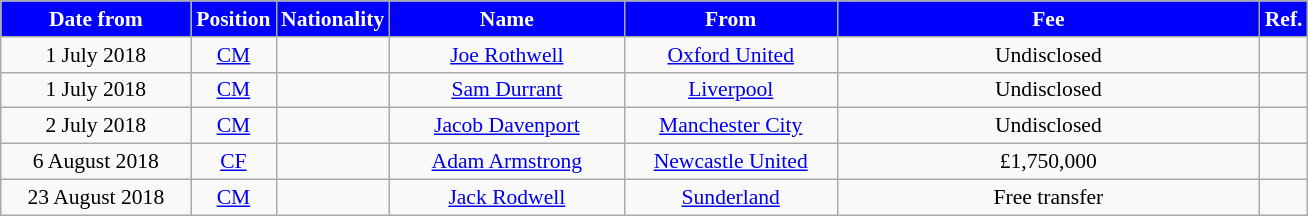<table class="wikitable"  style="text-align:center; font-size:90%; ">
<tr>
<th style="background:#0000FF; color:white; width:120px;">Date from</th>
<th style="background:#0000FF; color:white; width:50px;">Position</th>
<th style="background:#0000FF; color:white; width:50px;">Nationality</th>
<th style="background:#0000FF; color:white; width:150px;">Name</th>
<th style="background:#0000FF; color:white; width:135px;">From</th>
<th style="background:#0000FF; color:white; width:275px;">Fee</th>
<th style="background:#0000FF; color:white; width:25px;">Ref.</th>
</tr>
<tr>
<td>1 July 2018</td>
<td><a href='#'>CM</a></td>
<td></td>
<td><a href='#'>Joe Rothwell</a></td>
<td><a href='#'>Oxford United</a></td>
<td>Undisclosed</td>
<td></td>
</tr>
<tr>
<td>1 July 2018</td>
<td><a href='#'>CM</a></td>
<td></td>
<td><a href='#'>Sam Durrant</a></td>
<td><a href='#'>Liverpool</a></td>
<td>Undisclosed</td>
<td></td>
</tr>
<tr>
<td>2 July 2018</td>
<td><a href='#'>CM</a></td>
<td></td>
<td><a href='#'>Jacob Davenport</a></td>
<td><a href='#'>Manchester City</a></td>
<td>Undisclosed</td>
<td></td>
</tr>
<tr>
<td>6 August 2018</td>
<td><a href='#'>CF</a></td>
<td></td>
<td><a href='#'>Adam Armstrong</a></td>
<td><a href='#'>Newcastle United</a></td>
<td>£1,750,000 </td>
<td></td>
</tr>
<tr>
<td>23 August 2018</td>
<td><a href='#'>CM</a></td>
<td></td>
<td><a href='#'>Jack Rodwell</a></td>
<td><a href='#'>Sunderland</a></td>
<td>Free transfer</td>
<td></td>
</tr>
</table>
